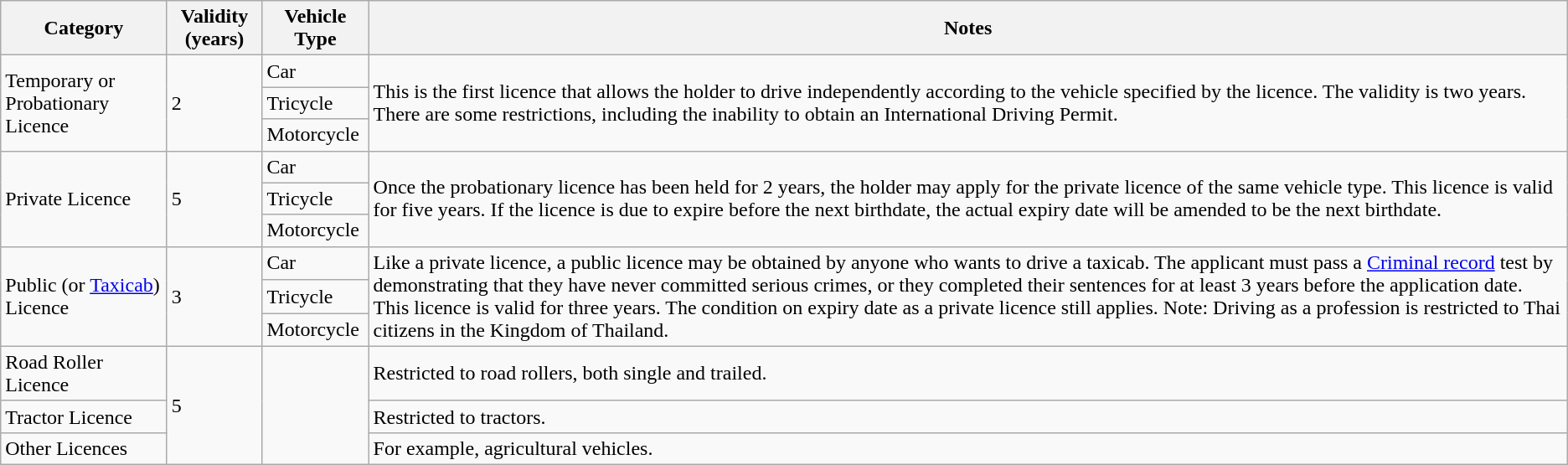<table class="wikitable">
<tr>
<th>Category</th>
<th>Validity (years)</th>
<th>Vehicle Type</th>
<th>Notes</th>
</tr>
<tr>
<td rowspan="3">Temporary or Probationary Licence</td>
<td rowspan="3">2</td>
<td>Car</td>
<td rowspan="3">This is the first licence that allows the holder to drive independently according to the vehicle specified by the licence. The validity is two years. There are some restrictions, including the inability to obtain an International Driving Permit.</td>
</tr>
<tr>
<td>Tricycle</td>
</tr>
<tr>
<td>Motorcycle</td>
</tr>
<tr>
<td rowspan="3">Private Licence</td>
<td rowspan="3">5</td>
<td>Car</td>
<td rowspan="3">Once the probationary licence has been held for 2 years, the holder may apply for the private licence of the same vehicle type. This licence is valid for five years. If the licence is due to expire before the next birthdate, the actual expiry date will be amended to be the next birthdate.</td>
</tr>
<tr>
<td>Tricycle</td>
</tr>
<tr>
<td>Motorcycle</td>
</tr>
<tr>
<td rowspan="3">Public (or <a href='#'>Taxicab</a>) Licence</td>
<td rowspan="3">3</td>
<td>Car</td>
<td rowspan="3">Like a private licence, a public licence may be obtained by anyone who wants to drive a taxicab. The applicant must pass a <a href='#'>Criminal record</a> test by demonstrating that they have never committed serious crimes, or they completed their sentences for at least 3 years before the application date. This licence is valid for three years. The condition on expiry date as a private licence still applies. Note: Driving as a profession is restricted to Thai citizens in the Kingdom of Thailand.</td>
</tr>
<tr>
<td>Tricycle</td>
</tr>
<tr>
<td>Motorcycle</td>
</tr>
<tr>
<td>Road Roller Licence</td>
<td rowspan="3">5</td>
<td rowspan="3"></td>
<td>Restricted to road rollers, both single and trailed.</td>
</tr>
<tr>
<td>Tractor Licence</td>
<td>Restricted to tractors.</td>
</tr>
<tr>
<td>Other Licences</td>
<td>For example, agricultural vehicles.</td>
</tr>
</table>
